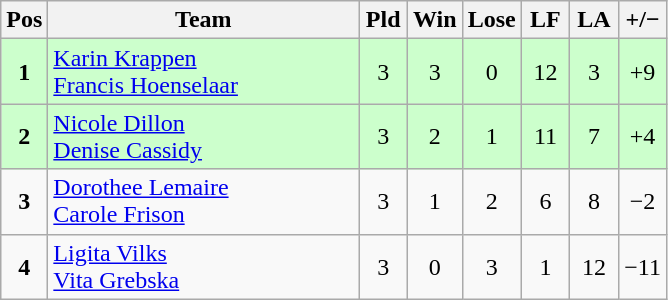<table class="wikitable" style="font-size: 100%">
<tr>
<th width=20>Pos</th>
<th width=200>Team</th>
<th width=25>Pld</th>
<th width=25>Win</th>
<th width=25>Lose</th>
<th width=25>LF</th>
<th width=25>LA</th>
<th width=25>+/−</th>
</tr>
<tr align=center style="background: #ccffcc;">
<td><strong>1</strong></td>
<td align="left"> <a href='#'>Karin Krappen</a><br> <a href='#'>Francis Hoenselaar</a></td>
<td>3</td>
<td>3</td>
<td>0</td>
<td>12</td>
<td>3</td>
<td>+9</td>
</tr>
<tr align=center style="background: #ccffcc;">
<td><strong>2</strong></td>
<td align="left"> <a href='#'>Nicole Dillon</a><br> <a href='#'>Denise Cassidy</a></td>
<td>3</td>
<td>2</td>
<td>1</td>
<td>11</td>
<td>7</td>
<td>+4</td>
</tr>
<tr align=center>
<td><strong>3</strong></td>
<td align="left"> <a href='#'>Dorothee Lemaire</a><br> <a href='#'>Carole Frison</a></td>
<td>3</td>
<td>1</td>
<td>2</td>
<td>6</td>
<td>8</td>
<td>−2</td>
</tr>
<tr align=center>
<td><strong>4</strong></td>
<td align="left"> <a href='#'>Ligita Vilks</a><br> <a href='#'>Vita Grebska</a></td>
<td>3</td>
<td>0</td>
<td>3</td>
<td>1</td>
<td>12</td>
<td>−11</td>
</tr>
</table>
